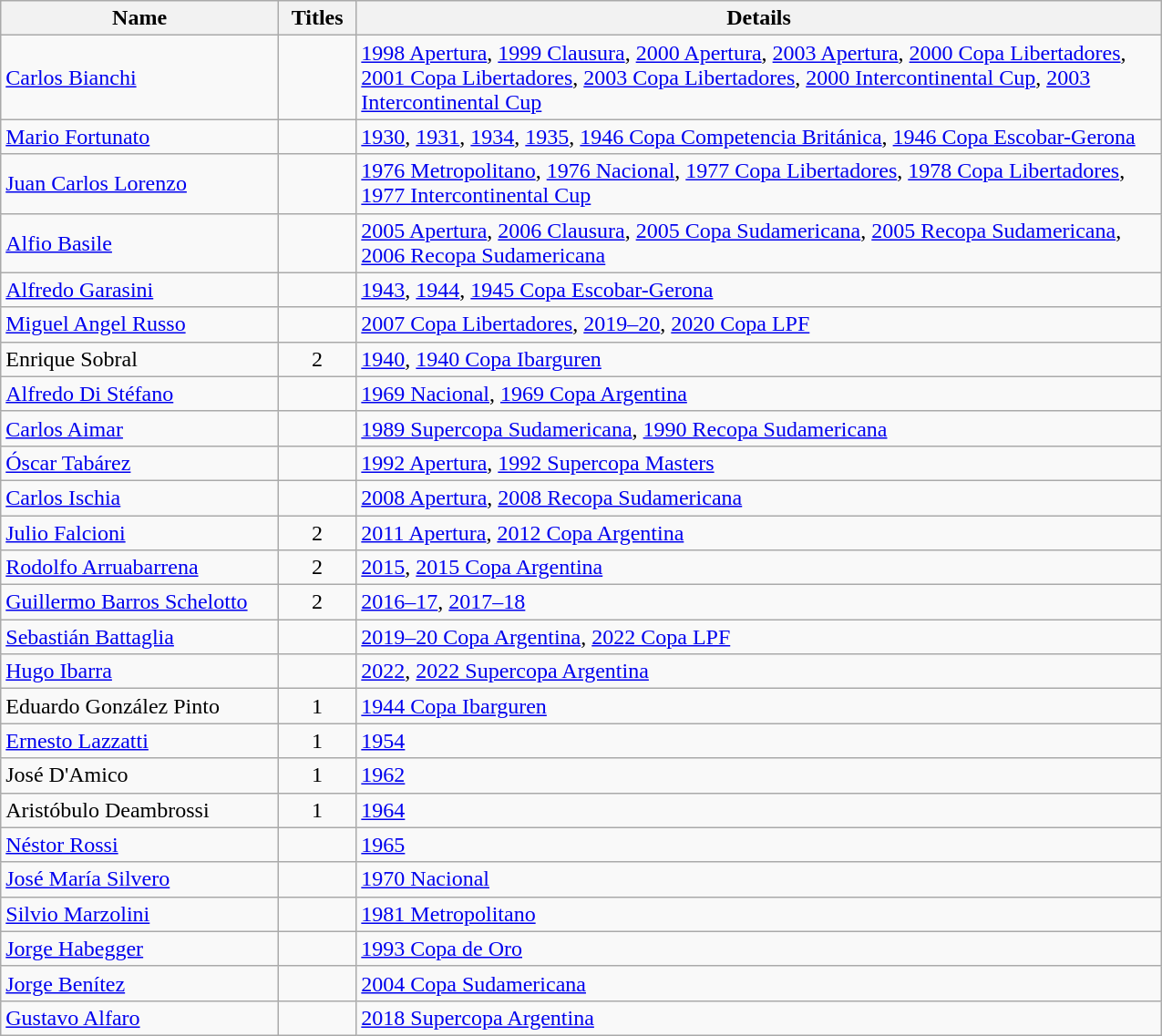<table class="wikitable sortable" width="850px">
<tr>
<th width=200px>Name</th>
<th width=50px>Titles</th>
<th width=600px>Details</th>
</tr>
<tr>
<td><a href='#'>Carlos Bianchi</a></td>
<td></td>
<td><a href='#'>1998 Apertura</a>, <a href='#'>1999 Clausura</a>, <a href='#'>2000 Apertura</a>, <a href='#'>2003 Apertura</a>, <a href='#'>2000 Copa Libertadores</a>, <a href='#'>2001 Copa Libertadores</a>, <a href='#'>2003 Copa Libertadores</a>, <a href='#'>2000 Intercontinental Cup</a>, <a href='#'>2003 Intercontinental Cup</a></td>
</tr>
<tr>
<td><a href='#'>Mario Fortunato</a></td>
<td></td>
<td><a href='#'>1930</a>, <a href='#'>1931</a>, <a href='#'>1934</a>, <a href='#'>1935</a>, <a href='#'>1946 Copa Competencia Británica</a>, <a href='#'>1946 Copa Escobar-Gerona</a></td>
</tr>
<tr>
<td><a href='#'>Juan Carlos Lorenzo</a></td>
<td></td>
<td><a href='#'>1976 Metropolitano</a>, <a href='#'>1976 Nacional</a>, <a href='#'>1977 Copa Libertadores</a>, <a href='#'>1978 Copa Libertadores</a>, <a href='#'>1977 Intercontinental Cup</a></td>
</tr>
<tr>
<td><a href='#'>Alfio Basile</a></td>
<td></td>
<td><a href='#'>2005 Apertura</a>, <a href='#'>2006 Clausura</a>, <a href='#'>2005 Copa Sudamericana</a>, <a href='#'>2005 Recopa Sudamericana</a>, <a href='#'>2006 Recopa Sudamericana</a></td>
</tr>
<tr>
<td><a href='#'>Alfredo Garasini</a></td>
<td></td>
<td><a href='#'>1943</a>, <a href='#'>1944</a>, <a href='#'>1945 Copa Escobar-Gerona</a></td>
</tr>
<tr>
<td><a href='#'>Miguel Angel Russo</a></td>
<td></td>
<td><a href='#'>2007 Copa Libertadores</a>, <a href='#'>2019–20</a>, <a href='#'>2020 Copa LPF</a></td>
</tr>
<tr>
<td>Enrique Sobral</td>
<td align=center>2</td>
<td><a href='#'>1940</a>, <a href='#'>1940 Copa Ibarguren</a></td>
</tr>
<tr>
<td><a href='#'>Alfredo Di Stéfano</a></td>
<td></td>
<td><a href='#'>1969 Nacional</a>, <a href='#'>1969 Copa Argentina</a></td>
</tr>
<tr>
<td><a href='#'>Carlos Aimar</a></td>
<td></td>
<td><a href='#'>1989 Supercopa Sudamericana</a>, <a href='#'>1990 Recopa Sudamericana</a></td>
</tr>
<tr>
<td><a href='#'>Óscar Tabárez</a></td>
<td></td>
<td><a href='#'>1992 Apertura</a>, <a href='#'>1992 Supercopa Masters</a></td>
</tr>
<tr>
<td><a href='#'>Carlos Ischia</a></td>
<td></td>
<td><a href='#'>2008 Apertura</a>, <a href='#'>2008 Recopa Sudamericana</a></td>
</tr>
<tr>
<td><a href='#'>Julio Falcioni</a></td>
<td align=center>2</td>
<td><a href='#'>2011 Apertura</a>, <a href='#'>2012 Copa Argentina</a></td>
</tr>
<tr>
<td><a href='#'>Rodolfo Arruabarrena</a></td>
<td align=center>2</td>
<td><a href='#'>2015</a>, <a href='#'>2015 Copa Argentina</a></td>
</tr>
<tr>
<td><a href='#'>Guillermo Barros Schelotto</a></td>
<td align=center>2</td>
<td><a href='#'>2016–17</a>, <a href='#'>2017–18</a></td>
</tr>
<tr>
<td><a href='#'>Sebastián Battaglia</a></td>
<td></td>
<td><a href='#'>2019–20 Copa Argentina</a>, <a href='#'>2022 Copa LPF</a></td>
</tr>
<tr>
<td><a href='#'>Hugo Ibarra</a></td>
<td></td>
<td><a href='#'>2022</a>, <a href='#'>2022 Supercopa Argentina</a></td>
</tr>
<tr>
<td>Eduardo González Pinto</td>
<td align=center>1</td>
<td><a href='#'>1944 Copa Ibarguren</a></td>
</tr>
<tr>
<td><a href='#'>Ernesto Lazzatti</a></td>
<td align=center>1</td>
<td><a href='#'>1954</a></td>
</tr>
<tr>
<td>José D'Amico</td>
<td align=center>1</td>
<td><a href='#'>1962</a></td>
</tr>
<tr>
<td>Aristóbulo Deambrossi</td>
<td align=center>1</td>
<td><a href='#'>1964</a></td>
</tr>
<tr>
<td><a href='#'>Néstor Rossi</a></td>
<td></td>
<td><a href='#'>1965</a></td>
</tr>
<tr>
<td><a href='#'>José María Silvero</a></td>
<td></td>
<td><a href='#'>1970 Nacional</a></td>
</tr>
<tr>
<td><a href='#'>Silvio Marzolini</a></td>
<td></td>
<td><a href='#'>1981 Metropolitano</a></td>
</tr>
<tr>
<td><a href='#'>Jorge Habegger</a></td>
<td></td>
<td><a href='#'>1993 Copa de Oro</a></td>
</tr>
<tr>
<td><a href='#'>Jorge Benítez</a></td>
<td></td>
<td><a href='#'>2004 Copa Sudamericana</a></td>
</tr>
<tr>
<td><a href='#'>Gustavo Alfaro</a></td>
<td></td>
<td><a href='#'>2018 Supercopa Argentina</a></td>
</tr>
</table>
